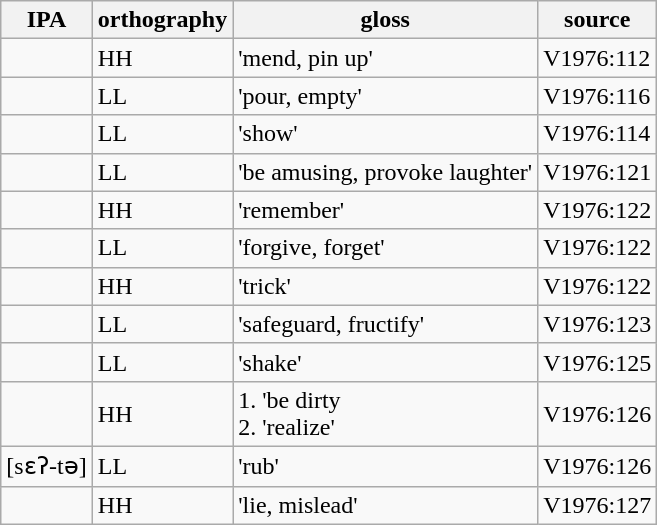<table class="wikitable">
<tr>
<th>IPA</th>
<th>orthography</th>
<th>gloss</th>
<th>source</th>
</tr>
<tr>
<td></td>
<td> HH</td>
<td>'mend, pin up'</td>
<td>V1976:112</td>
</tr>
<tr>
<td></td>
<td> LL</td>
<td>'pour, empty'</td>
<td>V1976:116</td>
</tr>
<tr>
<td></td>
<td> LL</td>
<td>'show'</td>
<td>V1976:114</td>
</tr>
<tr>
<td></td>
<td> LL</td>
<td>'be amusing, provoke laughter'</td>
<td>V1976:121</td>
</tr>
<tr>
<td></td>
<td> HH</td>
<td>'remember'</td>
<td>V1976:122</td>
</tr>
<tr>
<td></td>
<td> LL</td>
<td>'forgive, forget'</td>
<td>V1976:122</td>
</tr>
<tr>
<td></td>
<td> HH</td>
<td>'trick'</td>
<td>V1976:122</td>
</tr>
<tr>
<td></td>
<td> LL</td>
<td>'safeguard, fructify'</td>
<td>V1976:123</td>
</tr>
<tr>
<td></td>
<td> LL</td>
<td>'shake'</td>
<td>V1976:125</td>
</tr>
<tr>
<td></td>
<td> HH</td>
<td>1. 'be dirty<br>2. 'realize'</td>
<td>V1976:126</td>
</tr>
<tr>
<td>[sɛʔ-tə]</td>
<td> LL</td>
<td>'rub'</td>
<td>V1976:126</td>
</tr>
<tr>
<td></td>
<td> HH</td>
<td>'lie, mislead'</td>
<td>V1976:127</td>
</tr>
</table>
